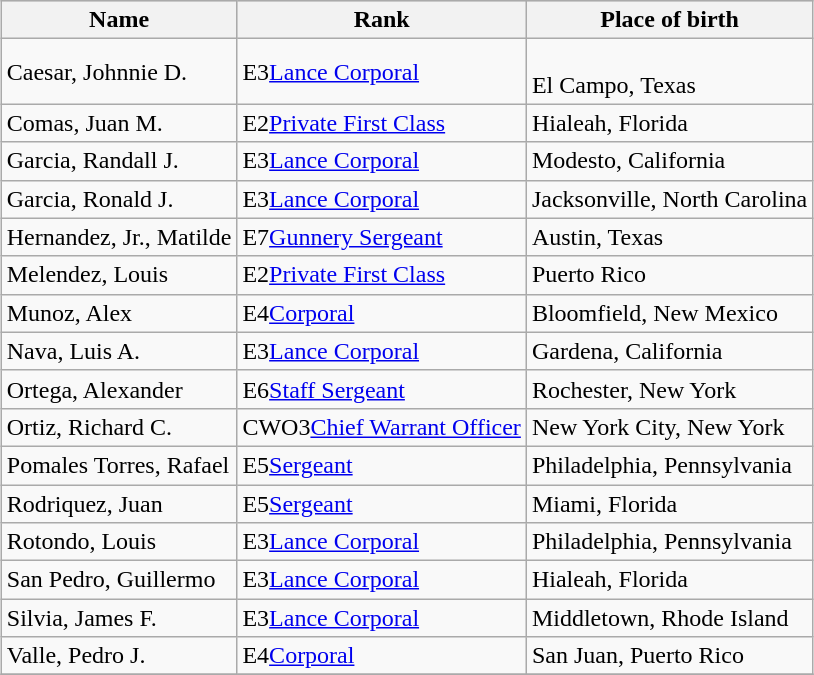<table class="wikitable" style="text-align:left; margin:1em auto;">
<tr bgcolor="#CCCCCC">
<th>Name</th>
<th>Rank</th>
<th>Place of birth</th>
</tr>
<tr>
<td>Caesar, Johnnie D.</td>
<td><span>E3</span><a href='#'>Lance Corporal</a></td>
<td><br>El Campo, Texas</td>
</tr>
<tr>
<td>Comas, Juan M.</td>
<td><span>E2</span><a href='#'>Private First Class</a></td>
<td>Hialeah, Florida</td>
</tr>
<tr>
<td>Garcia, Randall J.</td>
<td><span>E3</span><a href='#'>Lance Corporal</a></td>
<td>Modesto, California</td>
</tr>
<tr>
<td>Garcia, Ronald J.</td>
<td><span>E3</span><a href='#'>Lance Corporal</a></td>
<td>Jacksonville, North Carolina</td>
</tr>
<tr>
<td>Hernandez, Jr., Matilde</td>
<td><span>E7</span><a href='#'>Gunnery Sergeant</a></td>
<td>Austin, Texas</td>
</tr>
<tr>
<td>Melendez, Louis</td>
<td><span>E2</span><a href='#'>Private First Class</a></td>
<td>Puerto Rico</td>
</tr>
<tr>
<td>Munoz, Alex</td>
<td><span>E4</span><a href='#'>Corporal</a></td>
<td>Bloomfield, New Mexico</td>
</tr>
<tr>
<td>Nava, Luis A.</td>
<td><span>E3</span><a href='#'>Lance Corporal</a></td>
<td>Gardena, California</td>
</tr>
<tr>
<td>Ortega, Alexander</td>
<td><span>E6</span><a href='#'>Staff Sergeant</a></td>
<td>Rochester, New York</td>
</tr>
<tr>
<td>Ortiz, Richard C.</td>
<td><span>CWO3</span><a href='#'>Chief Warrant Officer</a></td>
<td>New York City, New York</td>
</tr>
<tr>
<td>Pomales Torres, Rafael</td>
<td><span>E5</span><a href='#'>Sergeant</a></td>
<td>Philadelphia, Pennsylvania</td>
</tr>
<tr>
<td>Rodriquez, Juan</td>
<td><span>E5</span><a href='#'>Sergeant</a></td>
<td>Miami, Florida</td>
</tr>
<tr>
<td>Rotondo, Louis</td>
<td><span>E3</span><a href='#'>Lance Corporal</a></td>
<td>Philadelphia, Pennsylvania</td>
</tr>
<tr>
<td>San Pedro, Guillermo</td>
<td><span>E3</span><a href='#'>Lance Corporal</a></td>
<td>Hialeah, Florida</td>
</tr>
<tr>
<td>Silvia, James F.</td>
<td><span>E3</span><a href='#'>Lance Corporal</a></td>
<td>Middletown, Rhode Island</td>
</tr>
<tr>
<td>Valle, Pedro J.</td>
<td><span>E4</span><a href='#'>Corporal</a></td>
<td>San Juan, Puerto Rico</td>
</tr>
<tr>
</tr>
</table>
